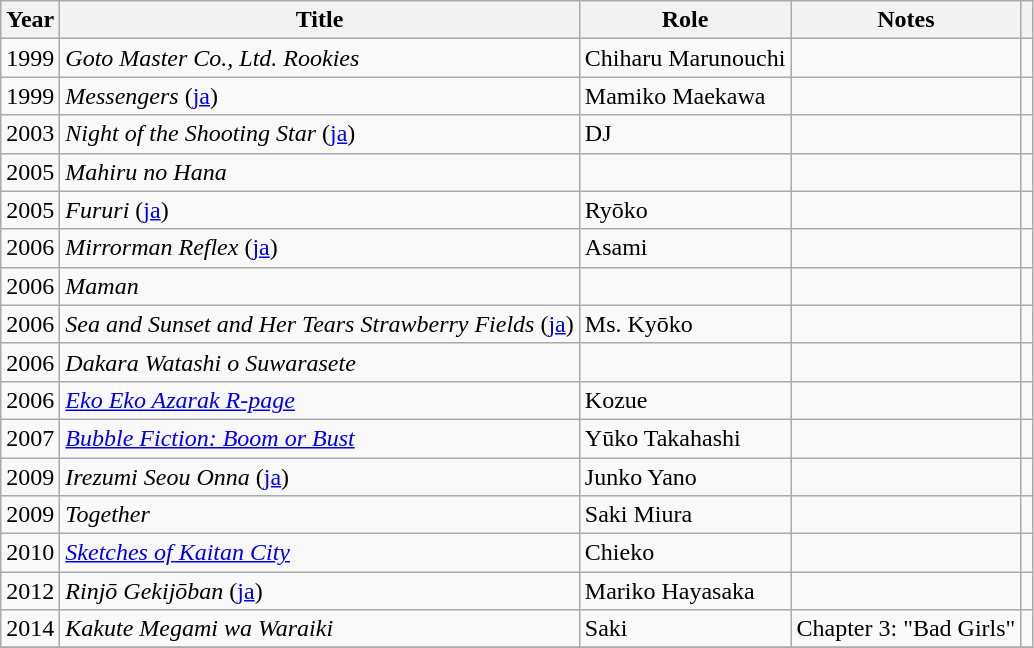<table class="wikitable sortable">
<tr>
<th>Year</th>
<th>Title</th>
<th>Role</th>
<th>Notes</th>
<th class="unsortable"></th>
</tr>
<tr>
<td>1999</td>
<td><em>Goto Master Co., Ltd. Rookies</em></td>
<td>Chiharu Marunouchi</td>
<td></td>
<td style="text-align: center;"></td>
</tr>
<tr>
<td>1999</td>
<td><em>Messengers</em> (<a href='#'>ja</a>)</td>
<td>Mamiko Maekawa</td>
<td></td>
<td style="text-align: center;"></td>
</tr>
<tr>
<td>2003</td>
<td><em>Night of the Shooting Star</em> (<a href='#'>ja</a>)</td>
<td>DJ</td>
<td></td>
<td style="text-align: center;"></td>
</tr>
<tr>
<td>2005</td>
<td><em>Mahiru no Hana</em></td>
<td></td>
<td></td>
<td style="text-align: center;"></td>
</tr>
<tr>
<td>2005</td>
<td><em>Fururi</em> (<a href='#'>ja</a>)</td>
<td>Ryōko</td>
<td></td>
<td style="text-align: center;"></td>
</tr>
<tr>
<td>2006</td>
<td><em>Mirrorman Reflex</em> (<a href='#'>ja</a>)</td>
<td>Asami</td>
<td></td>
<td style="text-align: center;"></td>
</tr>
<tr>
<td>2006</td>
<td><em>Maman</em></td>
<td></td>
<td></td>
<td style="text-align: center;"></td>
</tr>
<tr>
<td>2006</td>
<td><em>Sea and Sunset and Her Tears Strawberry Fields</em> (<a href='#'>ja</a>)</td>
<td>Ms. Kyōko</td>
<td></td>
<td style="text-align: center;"></td>
</tr>
<tr>
<td>2006</td>
<td><em>Dakara Watashi o Suwarasete</em></td>
<td></td>
<td></td>
<td style="text-align: center;"></td>
</tr>
<tr>
<td>2006</td>
<td><em><a href='#'>Eko Eko Azarak R-page</a></em></td>
<td>Kozue</td>
<td></td>
<td style="text-align: center;"></td>
</tr>
<tr>
<td>2007</td>
<td><em><a href='#'>Bubble Fiction: Boom or Bust</a></em></td>
<td>Yūko Takahashi</td>
<td></td>
<td style="text-align: center;"></td>
</tr>
<tr>
<td>2009</td>
<td><em>Irezumi Seou Onna</em> (<a href='#'>ja</a>)</td>
<td>Junko Yano</td>
<td></td>
<td style="text-align: center;"></td>
</tr>
<tr>
<td>2009</td>
<td><em>Together</em></td>
<td>Saki Miura</td>
<td></td>
<td style="text-align: center;"></td>
</tr>
<tr>
<td>2010</td>
<td><em><a href='#'>Sketches of Kaitan City</a></em></td>
<td>Chieko</td>
<td></td>
<td style="text-align: center;"></td>
</tr>
<tr>
<td>2012</td>
<td><em>Rinjō Gekijōban</em> (<a href='#'>ja</a>)</td>
<td>Mariko Hayasaka</td>
<td></td>
<td style="text-align: center;"></td>
</tr>
<tr>
<td>2014</td>
<td><em>Kakute Megami wa Waraiki</em></td>
<td>Saki</td>
<td>Chapter 3: "Bad Girls"</td>
<td style="text-align: center;"></td>
</tr>
<tr>
</tr>
</table>
